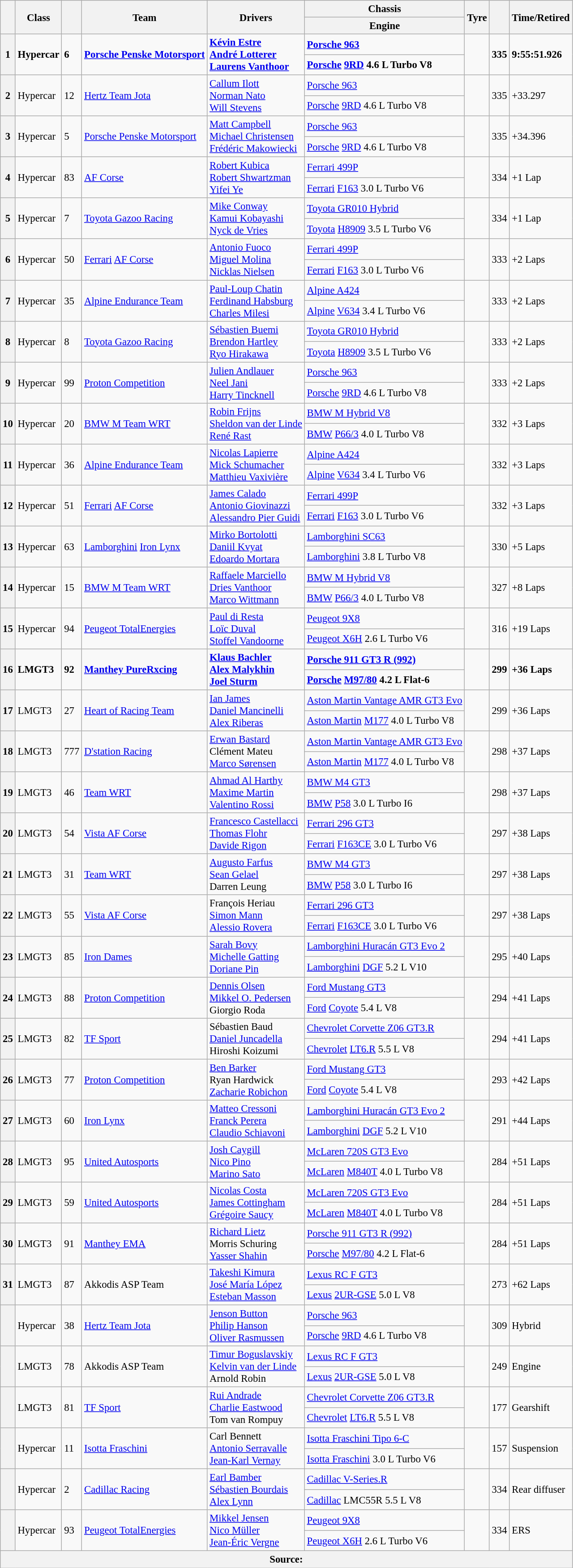<table class="wikitable" style="font-size:95%;">
<tr>
<th rowspan=2></th>
<th rowspan=2>Class</th>
<th rowspan=2></th>
<th rowspan=2>Team</th>
<th rowspan=2>Drivers</th>
<th>Chassis</th>
<th rowspan=2>Tyre</th>
<th rowspan=2></th>
<th rowspan=2>Time/Retired</th>
</tr>
<tr>
<th>Engine</th>
</tr>
<tr style="font-weight:bold;">
<th rowspan=2>1</th>
<td rowspan=2>Hypercar</td>
<td rowspan=2>6</td>
<td rowspan=2> <a href='#'>Porsche Penske Motorsport</a></td>
<td rowspan=2> <a href='#'>Kévin Estre</a><br> <a href='#'>André Lotterer</a><br> <a href='#'>Laurens Vanthoor</a></td>
<td><a href='#'>Porsche 963</a></td>
<td rowspan=2></td>
<td rowspan=2>335</td>
<td rowspan=2>9:55:51.926</td>
</tr>
<tr style="font-weight:bold;">
<td><a href='#'>Porsche</a> <a href='#'>9RD</a> 4.6 L Turbo V8</td>
</tr>
<tr>
<th rowspan=2>2</th>
<td rowspan=2>Hypercar</td>
<td rowspan=2>12</td>
<td rowspan=2> <a href='#'>Hertz Team Jota</a></td>
<td rowspan=2> <a href='#'>Callum Ilott</a><br> <a href='#'>Norman Nato</a><br> <a href='#'>Will Stevens</a></td>
<td><a href='#'>Porsche 963</a></td>
<td rowspan=2></td>
<td rowspan=2>335</td>
<td rowspan=2>+33.297</td>
</tr>
<tr>
<td><a href='#'>Porsche</a> <a href='#'>9RD</a> 4.6 L Turbo V8</td>
</tr>
<tr>
<th rowspan=2>3</th>
<td rowspan=2>Hypercar</td>
<td rowspan=2>5</td>
<td rowspan=2> <a href='#'>Porsche Penske Motorsport</a></td>
<td rowspan=2> <a href='#'>Matt Campbell</a><br> <a href='#'>Michael Christensen</a><br> <a href='#'>Frédéric Makowiecki</a></td>
<td><a href='#'>Porsche 963</a></td>
<td rowspan=2></td>
<td rowspan=2>335</td>
<td rowspan=2>+34.396</td>
</tr>
<tr>
<td><a href='#'>Porsche</a> <a href='#'>9RD</a> 4.6 L Turbo V8</td>
</tr>
<tr>
<th rowspan=2>4</th>
<td rowspan=2>Hypercar</td>
<td rowspan=2>83</td>
<td rowspan=2> <a href='#'>AF Corse</a></td>
<td rowspan=2> <a href='#'>Robert Kubica</a><br> <a href='#'>Robert Shwartzman</a><br> <a href='#'>Yifei Ye</a></td>
<td><a href='#'>Ferrari 499P</a></td>
<td rowspan=2></td>
<td rowspan=2>334</td>
<td rowspan=2>+1 Lap</td>
</tr>
<tr>
<td><a href='#'>Ferrari</a> <a href='#'>F163</a> 3.0 L Turbo V6</td>
</tr>
<tr>
<th rowspan=2>5</th>
<td rowspan=2>Hypercar</td>
<td rowspan=2>7</td>
<td rowspan=2> <a href='#'>Toyota Gazoo Racing</a></td>
<td rowspan=2> <a href='#'>Mike Conway</a><br> <a href='#'>Kamui Kobayashi</a><br> <a href='#'>Nyck de Vries</a></td>
<td><a href='#'>Toyota GR010 Hybrid</a></td>
<td rowspan=2></td>
<td rowspan=2>334</td>
<td rowspan=2>+1 Lap</td>
</tr>
<tr>
<td><a href='#'>Toyota</a> <a href='#'>H8909</a> 3.5 L Turbo V6</td>
</tr>
<tr>
<th rowspan=2>6</th>
<td rowspan=2>Hypercar</td>
<td rowspan=2>50</td>
<td rowspan=2> <a href='#'>Ferrari</a> <a href='#'>AF Corse</a></td>
<td rowspan=2> <a href='#'>Antonio Fuoco</a><br> <a href='#'>Miguel Molina</a><br> <a href='#'>Nicklas Nielsen</a></td>
<td><a href='#'>Ferrari 499P</a></td>
<td rowspan=2></td>
<td rowspan=2>333</td>
<td rowspan=2>+2 Laps</td>
</tr>
<tr>
<td><a href='#'>Ferrari</a> <a href='#'>F163</a> 3.0 L Turbo V6</td>
</tr>
<tr>
<th rowspan=2>7</th>
<td rowspan=2>Hypercar</td>
<td rowspan=2>35</td>
<td rowspan=2> <a href='#'>Alpine Endurance Team</a></td>
<td rowspan=2> <a href='#'>Paul-Loup Chatin</a><br> <a href='#'>Ferdinand Habsburg</a><br> <a href='#'>Charles Milesi</a></td>
<td><a href='#'>Alpine A424</a></td>
<td rowspan=2></td>
<td rowspan=2>333</td>
<td rowspan=2>+2 Laps</td>
</tr>
<tr>
<td><a href='#'>Alpine</a> <a href='#'>V634</a> 3.4 L Turbo V6</td>
</tr>
<tr>
<th rowspan=2>8</th>
<td rowspan=2>Hypercar</td>
<td rowspan=2>8</td>
<td rowspan=2> <a href='#'>Toyota Gazoo Racing</a></td>
<td rowspan=2> <a href='#'>Sébastien Buemi</a><br> <a href='#'>Brendon Hartley</a><br> <a href='#'>Ryo Hirakawa</a></td>
<td><a href='#'>Toyota GR010 Hybrid</a></td>
<td rowspan=2></td>
<td rowspan=2>333</td>
<td rowspan=2>+2 Laps</td>
</tr>
<tr>
<td><a href='#'>Toyota</a> <a href='#'>H8909</a> 3.5 L Turbo V6</td>
</tr>
<tr>
<th rowspan=2>9</th>
<td rowspan=2>Hypercar</td>
<td rowspan=2>99</td>
<td rowspan=2> <a href='#'>Proton Competition</a></td>
<td rowspan=2> <a href='#'>Julien Andlauer</a><br> <a href='#'>Neel Jani</a><br> <a href='#'>Harry Tincknell</a></td>
<td><a href='#'>Porsche 963</a></td>
<td rowspan=2></td>
<td rowspan=2>333</td>
<td rowspan=2>+2 Laps</td>
</tr>
<tr>
<td><a href='#'>Porsche</a> <a href='#'>9RD</a> 4.6 L Turbo V8</td>
</tr>
<tr>
<th rowspan=2>10</th>
<td rowspan=2>Hypercar</td>
<td rowspan=2>20</td>
<td rowspan=2> <a href='#'>BMW M Team WRT</a></td>
<td rowspan=2> <a href='#'>Robin Frijns</a><br> <a href='#'>Sheldon van der Linde</a><br> <a href='#'>René Rast</a></td>
<td><a href='#'>BMW M Hybrid V8</a></td>
<td rowspan=2></td>
<td rowspan=2>332</td>
<td rowspan=2>+3 Laps</td>
</tr>
<tr>
<td><a href='#'>BMW</a> <a href='#'>P66/3</a> 4.0 L Turbo V8</td>
</tr>
<tr>
<th rowspan=2>11</th>
<td rowspan=2>Hypercar</td>
<td rowspan=2>36</td>
<td rowspan=2> <a href='#'>Alpine Endurance Team</a></td>
<td rowspan=2> <a href='#'>Nicolas Lapierre</a><br> <a href='#'>Mick Schumacher</a><br> <a href='#'>Matthieu Vaxivière</a></td>
<td><a href='#'>Alpine A424</a></td>
<td rowspan=2></td>
<td rowspan=2>332</td>
<td rowspan=2>+3 Laps</td>
</tr>
<tr>
<td><a href='#'>Alpine</a> <a href='#'>V634</a> 3.4 L Turbo V6</td>
</tr>
<tr>
<th rowspan=2>12</th>
<td rowspan=2>Hypercar</td>
<td rowspan=2>51</td>
<td rowspan=2> <a href='#'>Ferrari</a> <a href='#'>AF Corse</a></td>
<td rowspan=2> <a href='#'>James Calado</a><br> <a href='#'>Antonio Giovinazzi</a><br> <a href='#'>Alessandro Pier Guidi</a></td>
<td><a href='#'>Ferrari 499P</a></td>
<td rowspan=2></td>
<td rowspan=2>332</td>
<td rowspan=2>+3 Laps</td>
</tr>
<tr>
<td><a href='#'>Ferrari</a> <a href='#'>F163</a> 3.0 L Turbo V6</td>
</tr>
<tr>
<th rowspan=2>13</th>
<td rowspan=2>Hypercar</td>
<td rowspan=2>63</td>
<td rowspan=2> <a href='#'>Lamborghini</a> <a href='#'>Iron Lynx</a></td>
<td rowspan=2> <a href='#'>Mirko Bortolotti</a><br> <a href='#'>Daniil Kvyat</a><br> <a href='#'>Edoardo Mortara</a></td>
<td><a href='#'>Lamborghini SC63</a></td>
<td rowspan=2></td>
<td rowspan=2>330</td>
<td rowspan=2>+5 Laps</td>
</tr>
<tr>
<td><a href='#'>Lamborghini</a> 3.8 L Turbo V8</td>
</tr>
<tr>
<th rowspan=2>14</th>
<td rowspan=2>Hypercar</td>
<td rowspan=2>15</td>
<td rowspan=2> <a href='#'>BMW M Team WRT</a></td>
<td rowspan=2> <a href='#'>Raffaele Marciello</a><br> <a href='#'>Dries Vanthoor</a><br> <a href='#'>Marco Wittmann</a></td>
<td><a href='#'>BMW M Hybrid V8</a></td>
<td rowspan=2></td>
<td rowspan=2>327</td>
<td rowspan=2>+8 Laps</td>
</tr>
<tr>
<td><a href='#'>BMW</a> <a href='#'>P66/3</a> 4.0 L Turbo V8</td>
</tr>
<tr>
<th rowspan=2>15</th>
<td rowspan=2>Hypercar</td>
<td rowspan=2>94</td>
<td rowspan=2> <a href='#'>Peugeot TotalEnergies</a></td>
<td rowspan=2> <a href='#'>Paul di Resta</a><br> <a href='#'>Loïc Duval</a><br> <a href='#'>Stoffel Vandoorne</a></td>
<td><a href='#'>Peugeot 9X8</a></td>
<td rowspan=2></td>
<td rowspan=2>316</td>
<td rowspan=2>+19 Laps</td>
</tr>
<tr>
<td><a href='#'>Peugeot X6H</a> 2.6 L Turbo V6</td>
</tr>
<tr style="font-weight:bold;">
<th rowspan=2>16</th>
<td rowspan=2>LMGT3</td>
<td rowspan=2>92</td>
<td rowspan=2> <a href='#'>Manthey PureRxcing</a></td>
<td rowspan=2> <a href='#'>Klaus Bachler</a><br> <a href='#'>Alex Malykhin</a><br> <a href='#'>Joel Sturm</a></td>
<td><a href='#'>Porsche 911 GT3 R (992)</a></td>
<td rowspan=2></td>
<td rowspan=2>299</td>
<td rowspan=2>+36 Laps</td>
</tr>
<tr style="font-weight:bold;">
<td><a href='#'>Porsche</a> <a href='#'>M97/80</a> 4.2 L Flat-6</td>
</tr>
<tr>
<th rowspan=2>17</th>
<td rowspan=2>LMGT3</td>
<td rowspan=2>27</td>
<td rowspan=2> <a href='#'>Heart of Racing Team</a></td>
<td rowspan=2> <a href='#'>Ian James</a><br> <a href='#'>Daniel Mancinelli</a><br> <a href='#'>Alex Riberas</a></td>
<td><a href='#'>Aston Martin Vantage AMR GT3 Evo</a></td>
<td rowspan=2></td>
<td rowspan=2>299</td>
<td rowspan=2>+36 Laps</td>
</tr>
<tr>
<td><a href='#'>Aston Martin</a> <a href='#'>M177</a> 4.0 L Turbo V8</td>
</tr>
<tr>
<th rowspan=2>18</th>
<td rowspan=2>LMGT3</td>
<td rowspan=2>777</td>
<td rowspan=2> <a href='#'>D'station Racing</a></td>
<td rowspan=2> <a href='#'>Erwan Bastard</a><br> Clément Mateu<br> <a href='#'>Marco Sørensen</a></td>
<td><a href='#'>Aston Martin Vantage AMR GT3 Evo</a></td>
<td rowspan=2></td>
<td rowspan=2>298</td>
<td rowspan=2>+37 Laps</td>
</tr>
<tr>
<td><a href='#'>Aston Martin</a> <a href='#'>M177</a> 4.0 L Turbo V8</td>
</tr>
<tr>
<th rowspan=2>19</th>
<td rowspan=2>LMGT3</td>
<td rowspan=2>46</td>
<td rowspan=2> <a href='#'>Team WRT</a></td>
<td rowspan=2> <a href='#'>Ahmad Al Harthy</a><br> <a href='#'>Maxime Martin</a><br> <a href='#'>Valentino Rossi</a></td>
<td><a href='#'>BMW M4 GT3</a></td>
<td rowspan=2></td>
<td rowspan=2>298</td>
<td rowspan=2>+37 Laps</td>
</tr>
<tr>
<td><a href='#'>BMW</a> <a href='#'>P58</a> 3.0 L Turbo I6</td>
</tr>
<tr>
<th rowspan=2>20</th>
<td rowspan=2>LMGT3</td>
<td rowspan=2>54</td>
<td rowspan=2> <a href='#'>Vista AF Corse</a></td>
<td rowspan=2> <a href='#'>Francesco Castellacci</a><br> <a href='#'>Thomas Flohr</a><br> <a href='#'>Davide Rigon</a></td>
<td><a href='#'>Ferrari 296 GT3</a></td>
<td rowspan=2></td>
<td rowspan=2>297</td>
<td rowspan=2>+38 Laps</td>
</tr>
<tr>
<td><a href='#'>Ferrari</a> <a href='#'>F163CE</a> 3.0 L Turbo V6</td>
</tr>
<tr>
<th rowspan=2>21</th>
<td rowspan=2>LMGT3</td>
<td rowspan=2>31</td>
<td rowspan=2> <a href='#'>Team WRT</a></td>
<td rowspan=2> <a href='#'>Augusto Farfus</a><br> <a href='#'>Sean Gelael</a><br> Darren Leung</td>
<td><a href='#'>BMW M4 GT3</a></td>
<td rowspan=2></td>
<td rowspan=2>297</td>
<td rowspan=2>+38 Laps</td>
</tr>
<tr>
<td><a href='#'>BMW</a> <a href='#'>P58</a> 3.0 L Turbo I6</td>
</tr>
<tr>
<th rowspan=2>22</th>
<td rowspan=2>LMGT3</td>
<td rowspan=2>55</td>
<td rowspan=2> <a href='#'>Vista AF Corse</a></td>
<td rowspan=2> François Heriau<br> <a href='#'>Simon Mann</a><br> <a href='#'>Alessio Rovera</a></td>
<td><a href='#'>Ferrari 296 GT3</a></td>
<td rowspan=2></td>
<td rowspan=2>297</td>
<td rowspan=2>+38 Laps</td>
</tr>
<tr>
<td><a href='#'>Ferrari</a> <a href='#'>F163CE</a> 3.0 L Turbo V6</td>
</tr>
<tr>
<th rowspan=2>23</th>
<td rowspan=2>LMGT3</td>
<td rowspan=2>85</td>
<td rowspan=2> <a href='#'>Iron Dames</a></td>
<td rowspan=2> <a href='#'>Sarah Bovy</a><br> <a href='#'>Michelle Gatting</a><br> <a href='#'>Doriane Pin</a></td>
<td><a href='#'>Lamborghini Huracán GT3 Evo 2</a></td>
<td rowspan=2></td>
<td rowspan=2>295</td>
<td rowspan=2>+40 Laps</td>
</tr>
<tr>
<td><a href='#'>Lamborghini</a> <a href='#'>DGF</a> 5.2 L V10</td>
</tr>
<tr>
<th rowspan=2>24</th>
<td rowspan=2>LMGT3</td>
<td rowspan=2>88</td>
<td rowspan=2> <a href='#'>Proton Competition</a></td>
<td rowspan=2> <a href='#'>Dennis Olsen</a><br> <a href='#'>Mikkel O. Pedersen</a><br> Giorgio Roda</td>
<td><a href='#'>Ford Mustang GT3</a></td>
<td rowspan=2></td>
<td rowspan=2>294</td>
<td rowspan=2>+41 Laps</td>
</tr>
<tr>
<td><a href='#'>Ford</a> <a href='#'>Coyote</a> 5.4 L V8</td>
</tr>
<tr>
<th rowspan=2>25</th>
<td rowspan=2>LMGT3</td>
<td rowspan=2>82</td>
<td rowspan=2> <a href='#'>TF Sport</a></td>
<td rowspan=2> Sébastien Baud<br> <a href='#'>Daniel Juncadella</a><br> Hiroshi Koizumi</td>
<td><a href='#'>Chevrolet Corvette Z06 GT3.R</a></td>
<td rowspan=2></td>
<td rowspan=2>294</td>
<td rowspan=2>+41 Laps</td>
</tr>
<tr>
<td><a href='#'>Chevrolet</a> <a href='#'>LT6.R</a> 5.5 L V8</td>
</tr>
<tr>
<th rowspan=2>26</th>
<td rowspan=2>LMGT3</td>
<td rowspan=2>77</td>
<td rowspan=2> <a href='#'>Proton Competition</a></td>
<td rowspan=2> <a href='#'>Ben Barker</a><br> Ryan Hardwick<br> <a href='#'>Zacharie Robichon</a></td>
<td><a href='#'>Ford Mustang GT3</a></td>
<td rowspan=2></td>
<td rowspan=2>293</td>
<td rowspan=2>+42 Laps</td>
</tr>
<tr>
<td><a href='#'>Ford</a> <a href='#'>Coyote</a> 5.4 L V8</td>
</tr>
<tr>
<th rowspan=2>27</th>
<td rowspan=2>LMGT3</td>
<td rowspan=2>60</td>
<td rowspan=2> <a href='#'>Iron Lynx</a></td>
<td rowspan=2> <a href='#'>Matteo Cressoni</a><br> <a href='#'>Franck Perera</a><br> <a href='#'>Claudio Schiavoni</a></td>
<td><a href='#'>Lamborghini Huracán GT3 Evo 2</a></td>
<td rowspan=2></td>
<td rowspan=2>291</td>
<td rowspan=2>+44 Laps</td>
</tr>
<tr>
<td><a href='#'>Lamborghini</a> <a href='#'>DGF</a> 5.2 L V10</td>
</tr>
<tr>
<th rowspan=2>28</th>
<td rowspan=2>LMGT3</td>
<td rowspan=2>95</td>
<td rowspan=2> <a href='#'>United Autosports</a></td>
<td rowspan=2> <a href='#'>Josh Caygill</a><br> <a href='#'>Nico Pino</a><br> <a href='#'>Marino Sato</a></td>
<td><a href='#'>McLaren 720S GT3 Evo</a></td>
<td rowspan=2></td>
<td rowspan=2>284</td>
<td rowspan=2>+51 Laps</td>
</tr>
<tr>
<td><a href='#'>McLaren</a> <a href='#'>M840T</a> 4.0 L Turbo V8</td>
</tr>
<tr>
<th rowspan=2>29</th>
<td rowspan=2>LMGT3</td>
<td rowspan=2>59</td>
<td rowspan=2> <a href='#'>United Autosports</a></td>
<td rowspan=2> <a href='#'>Nicolas Costa</a><br> <a href='#'>James Cottingham</a><br> <a href='#'>Grégoire Saucy</a></td>
<td><a href='#'>McLaren 720S GT3 Evo</a></td>
<td rowspan=2></td>
<td rowspan=2>284</td>
<td rowspan=2>+51 Laps</td>
</tr>
<tr>
<td><a href='#'>McLaren</a> <a href='#'>M840T</a> 4.0 L Turbo V8</td>
</tr>
<tr>
<th rowspan=2>30</th>
<td rowspan=2>LMGT3</td>
<td rowspan=2>91</td>
<td rowspan=2> <a href='#'>Manthey EMA</a></td>
<td rowspan=2> <a href='#'>Richard Lietz</a><br> Morris Schuring<br> <a href='#'>Yasser Shahin</a></td>
<td><a href='#'>Porsche 911 GT3 R (992)</a></td>
<td rowspan=2></td>
<td rowspan=2>284</td>
<td rowspan=2>+51 Laps</td>
</tr>
<tr>
<td><a href='#'>Porsche</a> <a href='#'>M97/80</a> 4.2 L Flat-6</td>
</tr>
<tr>
<th rowspan=2>31</th>
<td rowspan=2>LMGT3</td>
<td rowspan=2>87</td>
<td rowspan=2> Akkodis ASP Team</td>
<td rowspan=2> <a href='#'>Takeshi Kimura</a><br> <a href='#'>José María López</a><br> <a href='#'>Esteban Masson</a></td>
<td><a href='#'>Lexus RC F GT3</a></td>
<td rowspan=2></td>
<td rowspan=2>273</td>
<td rowspan=2>+62 Laps</td>
</tr>
<tr>
<td><a href='#'>Lexus</a> <a href='#'>2UR-GSE</a> 5.0 L V8</td>
</tr>
<tr>
<th rowspan="2"></th>
<td rowspan="2">Hypercar</td>
<td rowspan="2">38</td>
<td rowspan="2"> <a href='#'>Hertz Team Jota</a></td>
<td rowspan="2"> <a href='#'>Jenson Button</a><br> <a href='#'>Philip Hanson</a><br> <a href='#'>Oliver Rasmussen</a></td>
<td><a href='#'>Porsche 963</a></td>
<td rowspan="2"></td>
<td rowspan="2">309</td>
<td rowspan="2">Hybrid</td>
</tr>
<tr>
<td><a href='#'>Porsche</a> <a href='#'>9RD</a> 4.6 L Turbo V8</td>
</tr>
<tr>
<th rowspan="2"></th>
<td rowspan="2">LMGT3</td>
<td rowspan="2">78</td>
<td rowspan="2"> Akkodis ASP Team</td>
<td rowspan="2"> <a href='#'>Timur Boguslavskiy</a><br> <a href='#'>Kelvin van der Linde</a><br> Arnold Robin</td>
<td><a href='#'>Lexus RC F GT3</a></td>
<td rowspan="2"></td>
<td rowspan="2">249</td>
<td rowspan="2">Engine</td>
</tr>
<tr>
<td><a href='#'>Lexus</a> <a href='#'>2UR-GSE</a> 5.0 L V8</td>
</tr>
<tr>
<th rowspan=2></th>
<td rowspan=2>LMGT3</td>
<td rowspan=2>81</td>
<td rowspan=2> <a href='#'>TF Sport</a></td>
<td rowspan=2> <a href='#'>Rui Andrade</a><br> <a href='#'>Charlie Eastwood</a><br> Tom van Rompuy</td>
<td><a href='#'>Chevrolet Corvette Z06 GT3.R</a></td>
<td rowspan=2></td>
<td rowspan=2>177</td>
<td rowspan=2>Gearshift</td>
</tr>
<tr>
<td><a href='#'>Chevrolet</a> <a href='#'>LT6.R</a> 5.5 L V8</td>
</tr>
<tr>
<th rowspan=2></th>
<td rowspan=2>Hypercar</td>
<td rowspan=2>11</td>
<td rowspan=2> <a href='#'>Isotta Fraschini</a></td>
<td rowspan=2> Carl Bennett<br> <a href='#'>Antonio Serravalle</a><br> <a href='#'>Jean-Karl Vernay</a></td>
<td><a href='#'>Isotta Fraschini Tipo 6-C</a></td>
<td rowspan=2></td>
<td rowspan=2>157</td>
<td rowspan=2>Suspension</td>
</tr>
<tr>
<td><a href='#'>Isotta Fraschini</a> 3.0 L Turbo V6</td>
</tr>
<tr>
<th rowspan=2></th>
<td rowspan=2>Hypercar</td>
<td rowspan=2>2</td>
<td rowspan=2> <a href='#'>Cadillac Racing</a></td>
<td rowspan=2> <a href='#'>Earl Bamber</a><br> <a href='#'>Sébastien Bourdais</a><br> <a href='#'>Alex Lynn</a></td>
<td><a href='#'>Cadillac V-Series.R</a></td>
<td rowspan=2></td>
<td rowspan=2>334</td>
<td rowspan=2>Rear diffuser</td>
</tr>
<tr>
<td><a href='#'>Cadillac</a> LMC55R 5.5 L V8</td>
</tr>
<tr>
<th rowspan=2></th>
<td rowspan=2>Hypercar</td>
<td rowspan=2>93</td>
<td rowspan=2> <a href='#'>Peugeot TotalEnergies</a></td>
<td rowspan=2> <a href='#'>Mikkel Jensen</a><br> <a href='#'>Nico Müller</a><br> <a href='#'>Jean-Éric Vergne</a></td>
<td><a href='#'>Peugeot 9X8</a></td>
<td rowspan=2></td>
<td rowspan=2>334</td>
<td rowspan=2>ERS</td>
</tr>
<tr>
<td><a href='#'>Peugeot X6H</a> 2.6 L Turbo V6</td>
</tr>
<tr>
<th colspan=9>Source:</th>
</tr>
</table>
